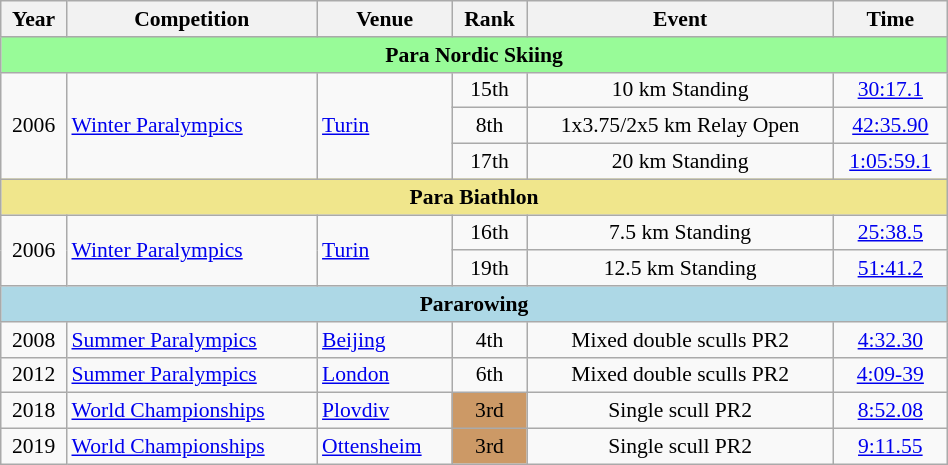<table class="wikitable" width=50% style="font-size:90%; text-align:center;">
<tr>
<th>Year</th>
<th>Competition</th>
<th>Venue</th>
<th>Rank</th>
<th>Event</th>
<th>Time</th>
</tr>
<tr>
<td colspan=6 align=center bgcolor=palegreen><strong>Para Nordic Skiing</strong></td>
</tr>
<tr>
<td rowspan=3>2006</td>
<td rowspan=3 align=left><a href='#'>Winter Paralympics</a></td>
<td rowspan=3 align=left> <a href='#'>Turin</a></td>
<td>15th</td>
<td>10 km Standing</td>
<td><a href='#'>30:17.1</a></td>
</tr>
<tr>
<td>8th</td>
<td>1x3.75/2x5 km Relay Open</td>
<td><a href='#'>42:35.90</a></td>
</tr>
<tr>
<td>17th</td>
<td>20 km Standing</td>
<td><a href='#'>1:05:59.1</a></td>
</tr>
<tr>
<td colspan=6 align=center bgcolor=khaki><strong>Para Biathlon</strong></td>
</tr>
<tr>
<td rowspan=2>2006</td>
<td rowspan=2 align=left><a href='#'>Winter Paralympics</a></td>
<td rowspan=2 align=left> <a href='#'>Turin</a></td>
<td>16th</td>
<td>7.5 km Standing</td>
<td><a href='#'>25:38.5</a></td>
</tr>
<tr>
<td>19th</td>
<td>12.5 km Standing</td>
<td><a href='#'>51:41.2</a></td>
</tr>
<tr>
<td colspan=6 align=center bgcolor=lightblue><strong>Pararowing</strong></td>
</tr>
<tr>
<td>2008</td>
<td align=left><a href='#'>Summer Paralympics</a></td>
<td align=left> <a href='#'>Beijing</a></td>
<td>4th</td>
<td>Mixed double sculls PR2</td>
<td><a href='#'>4:32.30</a></td>
</tr>
<tr>
<td>2012</td>
<td align=left><a href='#'>Summer Paralympics</a></td>
<td align=left> <a href='#'>London</a></td>
<td>6th</td>
<td>Mixed double sculls PR2</td>
<td><a href='#'>4:09-39</a></td>
</tr>
<tr>
<td>2018</td>
<td align=left><a href='#'>World Championships</a></td>
<td align=left> <a href='#'>Plovdiv</a></td>
<td bgcolor=cc9966>3rd</td>
<td>Single scull PR2</td>
<td><a href='#'>8:52.08</a></td>
</tr>
<tr>
<td>2019</td>
<td align=left><a href='#'>World Championships</a></td>
<td align=left> <a href='#'>Ottensheim</a></td>
<td bgcolor=cc9966>3rd</td>
<td>Single scull PR2</td>
<td><a href='#'>9:11.55</a></td>
</tr>
</table>
